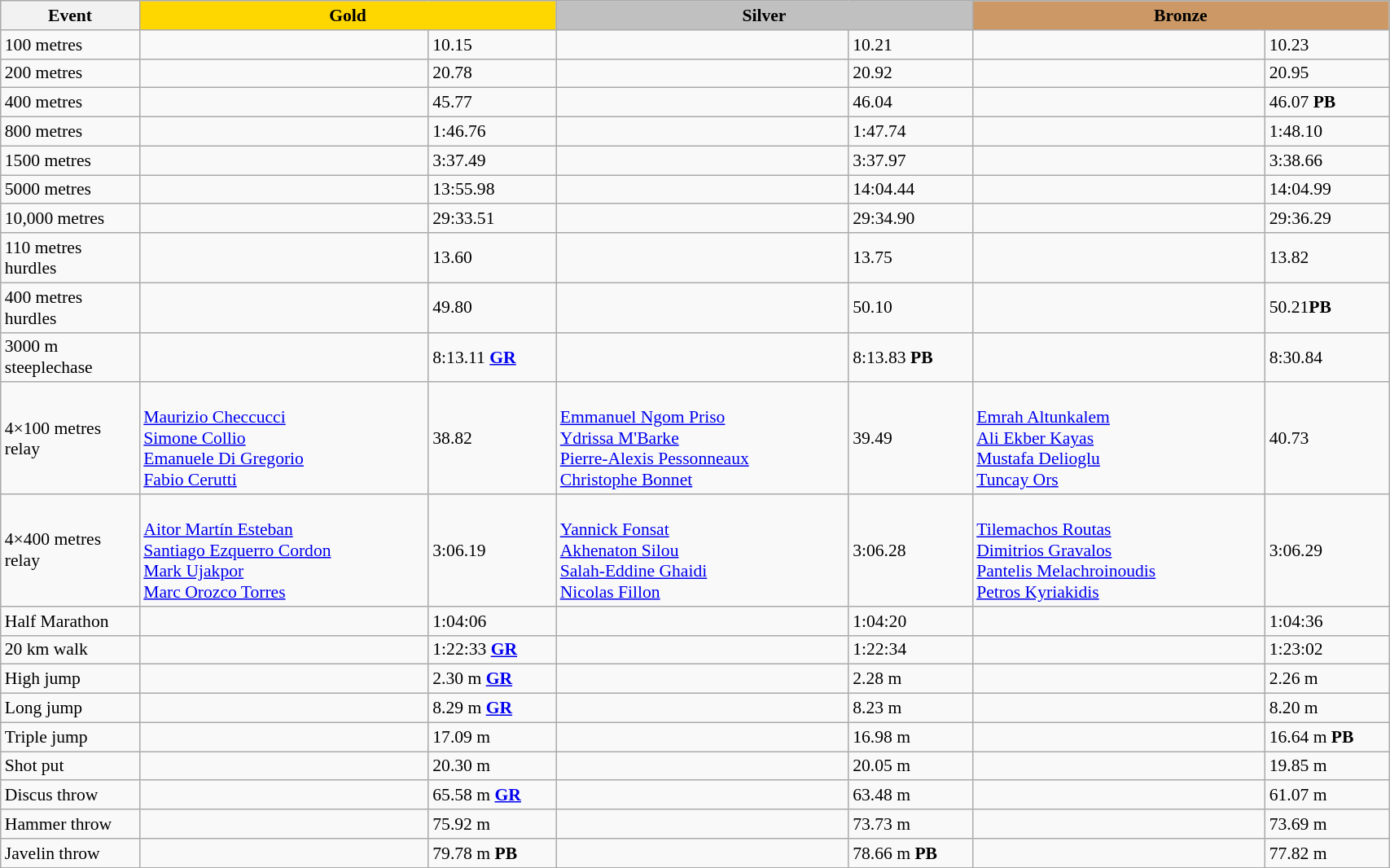<table class="wikitable" style="text-align:left; font-size:90%; width: 90%;"  border="1">
<tr>
<th width=10%>Event</th>
<th colspan=2 width=30% style="background-color:gold">Gold</th>
<th colspan=2 width=30% style="background-color:silver">Silver</th>
<th colspan=2 width=30% style="background-color:#cc9966">Bronze</th>
</tr>
<tr>
<td>100 metres</td>
<td></td>
<td>10.15</td>
<td></td>
<td>10.21</td>
<td></td>
<td>10.23</td>
</tr>
<tr>
<td>200 metres</td>
<td></td>
<td>20.78</td>
<td></td>
<td>20.92</td>
<td></td>
<td>20.95</td>
</tr>
<tr>
<td>400 metres</td>
<td></td>
<td>45.77</td>
<td></td>
<td>46.04</td>
<td></td>
<td>46.07 <strong>PB</strong></td>
</tr>
<tr>
<td>800 metres</td>
<td></td>
<td>1:46.76</td>
<td></td>
<td>1:47.74</td>
<td></td>
<td>1:48.10</td>
</tr>
<tr>
<td>1500 metres</td>
<td></td>
<td>3:37.49</td>
<td></td>
<td>3:37.97</td>
<td></td>
<td>3:38.66</td>
</tr>
<tr>
<td>5000 metres</td>
<td></td>
<td>13:55.98</td>
<td></td>
<td>14:04.44</td>
<td></td>
<td>14:04.99</td>
</tr>
<tr>
<td>10,000 metres</td>
<td></td>
<td>29:33.51</td>
<td></td>
<td>29:34.90</td>
<td></td>
<td>29:36.29</td>
</tr>
<tr>
<td>110 metres hurdles</td>
<td></td>
<td>13.60</td>
<td></td>
<td>13.75</td>
<td></td>
<td>13.82</td>
</tr>
<tr>
<td>400 metres hurdles</td>
<td></td>
<td>49.80</td>
<td></td>
<td>50.10</td>
<td></td>
<td>50.21<strong>PB</strong></td>
</tr>
<tr>
<td>3000 m steeplechase</td>
<td></td>
<td>8:13.11 <strong><a href='#'>GR</a></strong></td>
<td></td>
<td>8:13.83 <strong>PB</strong></td>
<td></td>
<td>8:30.84</td>
</tr>
<tr>
<td>4×100 metres relay</td>
<td style="width:12em" valign=top><br><a href='#'>Maurizio Checcucci</a><br><a href='#'>Simone Collio</a><br><a href='#'>Emanuele Di Gregorio</a><br><a href='#'>Fabio Cerutti</a></td>
<td>38.82</td>
<td style="width:12em" valign=top><br><a href='#'>Emmanuel Ngom Priso</a><br><a href='#'>Ydrissa M'Barke</a><br><a href='#'>Pierre-Alexis Pessonneaux</a><br><a href='#'>Christophe Bonnet</a></td>
<td>39.49</td>
<td style="width:12em" valign=top><br><a href='#'>Emrah Altunkalem</a><br><a href='#'>Ali Ekber Kayas</a><br><a href='#'>Mustafa Delioglu</a><br><a href='#'>Tuncay Ors</a></td>
<td>40.73</td>
</tr>
<tr>
<td>4×400 metres relay</td>
<td style="width:12em" valign=top><br><a href='#'>Aitor Martín Esteban</a><br><a href='#'>Santiago Ezquerro Cordon</a><br><a href='#'>Mark Ujakpor</a><br><a href='#'>Marc Orozco Torres</a></td>
<td>3:06.19</td>
<td style="width:12em" valign=top><br><a href='#'>Yannick Fonsat</a><br><a href='#'>Akhenaton Silou</a><br><a href='#'>Salah-Eddine Ghaidi</a><br><a href='#'>Nicolas Fillon</a></td>
<td>3:06.28</td>
<td style="width:12em" valign=top><br><a href='#'>Tilemachos Routas</a><br><a href='#'>Dimitrios Gravalos</a><br><a href='#'>Pantelis Melachroinoudis</a><br><a href='#'>Petros Kyriakidis</a></td>
<td>3:06.29</td>
</tr>
<tr>
<td>Half Marathon</td>
<td></td>
<td>1:04:06</td>
<td></td>
<td>1:04:20</td>
<td></td>
<td>1:04:36</td>
</tr>
<tr>
<td>20 km walk</td>
<td></td>
<td>1:22:33 <strong><a href='#'>GR</a></strong></td>
<td></td>
<td>1:22:34</td>
<td></td>
<td>1:23:02</td>
</tr>
<tr>
<td>High jump</td>
<td></td>
<td>2.30 m <strong><a href='#'>GR</a></strong></td>
<td></td>
<td>2.28 m</td>
<td></td>
<td>2.26 m</td>
</tr>
<tr>
<td>Long jump</td>
<td></td>
<td>8.29 m <strong><a href='#'>GR</a></strong></td>
<td></td>
<td>8.23 m</td>
<td></td>
<td>8.20 m</td>
</tr>
<tr>
<td>Triple jump</td>
<td></td>
<td>17.09 m</td>
<td></td>
<td>16.98 m</td>
<td></td>
<td>16.64 m <strong>PB</strong></td>
</tr>
<tr>
<td>Shot put</td>
<td></td>
<td>20.30 m</td>
<td></td>
<td>20.05 m</td>
<td></td>
<td>19.85 m</td>
</tr>
<tr>
<td>Discus throw</td>
<td></td>
<td>65.58 m <strong><a href='#'>GR</a></strong></td>
<td></td>
<td>63.48 m</td>
<td></td>
<td>61.07 m</td>
</tr>
<tr>
<td>Hammer throw</td>
<td></td>
<td>75.92 m</td>
<td></td>
<td>73.73 m</td>
<td></td>
<td>73.69 m</td>
</tr>
<tr>
<td>Javelin throw</td>
<td></td>
<td>79.78 m <strong>PB</strong></td>
<td></td>
<td>78.66 m <strong>PB</strong></td>
<td></td>
<td>77.82 m</td>
</tr>
</table>
